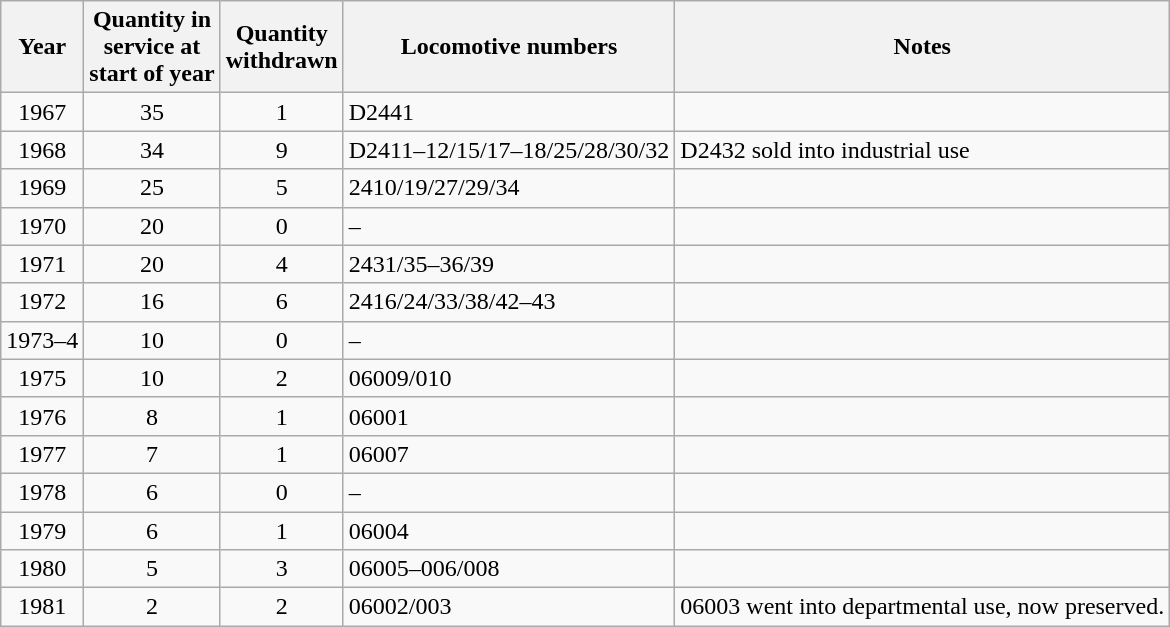<table class="wikitable" style=text-align:center>
<tr>
<th>Year</th>
<th>Quantity in<br>service at<br>start of year</th>
<th>Quantity<br>withdrawn</th>
<th>Locomotive numbers</th>
<th>Notes</th>
</tr>
<tr>
<td>1967</td>
<td>35</td>
<td>1</td>
<td align=left>D2441</td>
<td align=left></td>
</tr>
<tr>
<td>1968</td>
<td>34</td>
<td>9</td>
<td align=left>D2411–12/15/17–18/25/28/30/32</td>
<td align=left>D2432 sold into industrial use</td>
</tr>
<tr>
<td>1969</td>
<td>25</td>
<td>5</td>
<td align=left>2410/19/27/29/34</td>
<td align=left></td>
</tr>
<tr>
<td>1970</td>
<td>20</td>
<td>0</td>
<td align=left>–</td>
<td align=left></td>
</tr>
<tr>
<td>1971</td>
<td>20</td>
<td>4</td>
<td align=left>2431/35–36/39</td>
<td align=left></td>
</tr>
<tr>
<td>1972</td>
<td>16</td>
<td>6</td>
<td align=left>2416/24/33/38/42–43</td>
<td align=left></td>
</tr>
<tr>
<td>1973–4</td>
<td>10</td>
<td>0</td>
<td align=left>–</td>
<td align=left></td>
</tr>
<tr>
<td>1975</td>
<td>10</td>
<td>2</td>
<td align=left>06009/010</td>
<td style="text-align:left;"></td>
</tr>
<tr>
<td>1976</td>
<td>8</td>
<td>1</td>
<td align=left>06001</td>
<td style="text-align:left;"></td>
</tr>
<tr>
<td>1977</td>
<td>7</td>
<td>1</td>
<td align=left>06007</td>
<td style="text-align:left;"></td>
</tr>
<tr>
<td>1978</td>
<td>6</td>
<td>0</td>
<td align=left>–</td>
<td align=left></td>
</tr>
<tr>
<td>1979</td>
<td>6</td>
<td>1</td>
<td align=left>06004</td>
<td aling="left"></td>
</tr>
<tr>
<td>1980</td>
<td>5</td>
<td>3</td>
<td align=left>06005–006/008</td>
<td style="text-align:left;"></td>
</tr>
<tr>
<td>1981</td>
<td>2</td>
<td>2</td>
<td align=left>06002/003</td>
<td style="text-align:left;">06003 went into departmental use, now preserved.</td>
</tr>
</table>
